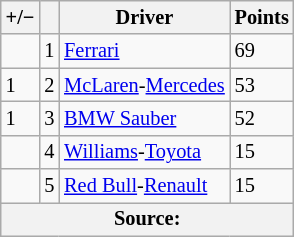<table class="wikitable" style="font-size: 85%;">
<tr>
<th scope="col">+/−</th>
<th scope="col"></th>
<th scope="col">Driver</th>
<th scope="col">Points</th>
</tr>
<tr>
<td></td>
<td align="center">1</td>
<td> <a href='#'>Ferrari</a></td>
<td>69</td>
</tr>
<tr>
<td> 1</td>
<td align="center">2</td>
<td> <a href='#'>McLaren</a>-<a href='#'>Mercedes</a></td>
<td>53</td>
</tr>
<tr>
<td> 1</td>
<td align="center">3</td>
<td> <a href='#'>BMW Sauber</a></td>
<td>52</td>
</tr>
<tr>
<td></td>
<td align="center">4</td>
<td> <a href='#'>Williams</a>-<a href='#'>Toyota</a></td>
<td>15</td>
</tr>
<tr>
<td></td>
<td align="center">5</td>
<td> <a href='#'>Red Bull</a>-<a href='#'>Renault</a></td>
<td>15</td>
</tr>
<tr>
<th colspan=4>Source:</th>
</tr>
</table>
